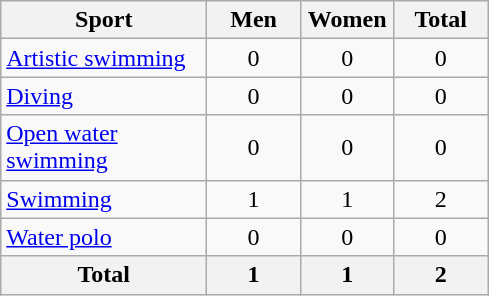<table class="wikitable sortable" style="text-align:center;">
<tr>
<th width=130>Sport</th>
<th width=55>Men</th>
<th width=55>Women</th>
<th width=55>Total</th>
</tr>
<tr>
<td align=left><a href='#'>Artistic swimming</a></td>
<td>0</td>
<td>0</td>
<td>0</td>
</tr>
<tr>
<td align=left><a href='#'>Diving</a></td>
<td>0</td>
<td>0</td>
<td>0</td>
</tr>
<tr>
<td align=left><a href='#'>Open water swimming</a></td>
<td>0</td>
<td>0</td>
<td>0</td>
</tr>
<tr>
<td align=left><a href='#'>Swimming</a></td>
<td>1</td>
<td>1</td>
<td>2</td>
</tr>
<tr>
<td align=left><a href='#'>Water polo</a></td>
<td>0</td>
<td>0</td>
<td>0</td>
</tr>
<tr>
<th>Total</th>
<th>1</th>
<th>1</th>
<th>2</th>
</tr>
</table>
